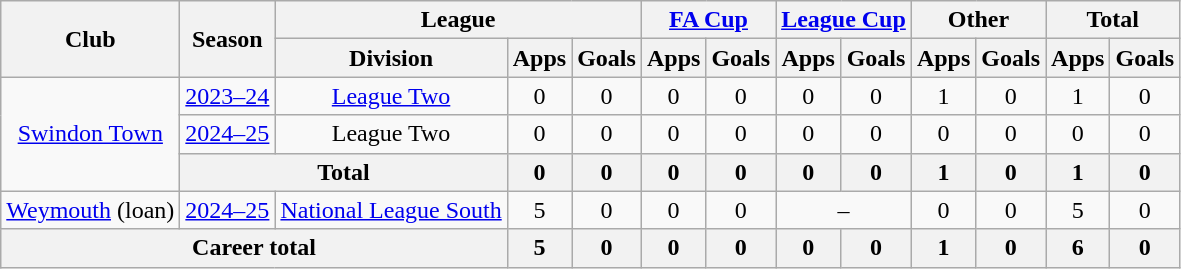<table class="wikitable" style="text-align:center">
<tr>
<th rowspan="2">Club</th>
<th rowspan="2">Season</th>
<th colspan="3">League</th>
<th colspan="2"><a href='#'>FA Cup</a></th>
<th colspan="2"><a href='#'>League Cup</a></th>
<th colspan="2">Other</th>
<th colspan="2">Total</th>
</tr>
<tr>
<th>Division</th>
<th>Apps</th>
<th>Goals</th>
<th>Apps</th>
<th>Goals</th>
<th>Apps</th>
<th>Goals</th>
<th>Apps</th>
<th>Goals</th>
<th>Apps</th>
<th>Goals</th>
</tr>
<tr>
<td rowspan="3"><a href='#'>Swindon Town</a></td>
<td><a href='#'>2023–24</a></td>
<td><a href='#'>League Two</a></td>
<td>0</td>
<td>0</td>
<td>0</td>
<td>0</td>
<td>0</td>
<td>0</td>
<td>1</td>
<td>0</td>
<td>1</td>
<td>0</td>
</tr>
<tr>
<td><a href='#'>2024–25</a></td>
<td>League Two</td>
<td>0</td>
<td>0</td>
<td>0</td>
<td>0</td>
<td>0</td>
<td>0</td>
<td>0</td>
<td>0</td>
<td>0</td>
<td>0</td>
</tr>
<tr>
<th colspan=2>Total</th>
<th>0</th>
<th>0</th>
<th>0</th>
<th>0</th>
<th>0</th>
<th>0</th>
<th>1</th>
<th>0</th>
<th>1</th>
<th>0</th>
</tr>
<tr>
<td><a href='#'>Weymouth</a> (loan)</td>
<td><a href='#'>2024–25</a></td>
<td><a href='#'>National League South</a></td>
<td>5</td>
<td>0</td>
<td>0</td>
<td>0</td>
<td colspan="2">–</td>
<td>0</td>
<td>0</td>
<td>5</td>
<td>0</td>
</tr>
<tr>
<th colspan=3>Career total</th>
<th>5</th>
<th>0</th>
<th>0</th>
<th>0</th>
<th>0</th>
<th>0</th>
<th>1</th>
<th>0</th>
<th>6</th>
<th>0</th>
</tr>
</table>
